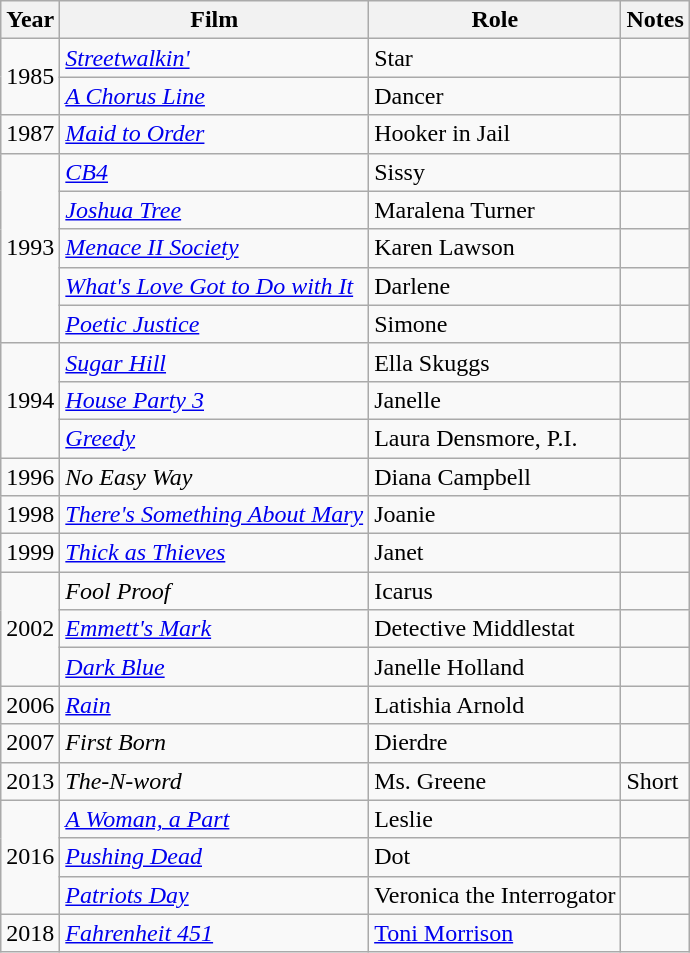<table class="wikitable sortable">
<tr>
<th>Year</th>
<th>Film</th>
<th>Role</th>
<th class="unsortable">Notes</th>
</tr>
<tr>
<td rowspan=2>1985</td>
<td><em><a href='#'>Streetwalkin'</a></em></td>
<td>Star</td>
<td></td>
</tr>
<tr>
<td><em><a href='#'>A Chorus Line</a></em></td>
<td>Dancer</td>
<td></td>
</tr>
<tr>
<td>1987</td>
<td><em><a href='#'>Maid to Order</a></em></td>
<td>Hooker in Jail</td>
<td></td>
</tr>
<tr>
<td rowspan=5>1993</td>
<td><em><a href='#'>CB4</a></em></td>
<td>Sissy</td>
<td></td>
</tr>
<tr>
<td><em><a href='#'>Joshua Tree</a></em></td>
<td>Maralena Turner</td>
<td></td>
</tr>
<tr>
<td><em><a href='#'>Menace II Society</a></em></td>
<td>Karen Lawson</td>
<td></td>
</tr>
<tr>
<td><em><a href='#'>What's Love Got to Do with It</a></em></td>
<td>Darlene</td>
<td></td>
</tr>
<tr>
<td><em><a href='#'>Poetic Justice</a></em></td>
<td>Simone</td>
<td></td>
</tr>
<tr>
<td rowspan=3>1994</td>
<td><em><a href='#'>Sugar Hill</a></em></td>
<td>Ella Skuggs</td>
<td></td>
</tr>
<tr>
<td><em><a href='#'>House Party 3</a></em></td>
<td>Janelle</td>
<td></td>
</tr>
<tr>
<td><em><a href='#'>Greedy</a></em></td>
<td>Laura Densmore, P.I.</td>
<td></td>
</tr>
<tr>
<td>1996</td>
<td><em>No Easy Way</em></td>
<td>Diana Campbell</td>
<td></td>
</tr>
<tr>
<td>1998</td>
<td><em><a href='#'>There's Something About Mary</a></em></td>
<td>Joanie</td>
<td></td>
</tr>
<tr>
<td>1999</td>
<td><em><a href='#'>Thick as Thieves</a></em></td>
<td>Janet</td>
<td></td>
</tr>
<tr>
<td rowspan=3>2002</td>
<td><em>Fool Proof</em></td>
<td>Icarus</td>
<td></td>
</tr>
<tr>
<td><em><a href='#'>Emmett's Mark</a></em></td>
<td>Detective Middlestat</td>
<td></td>
</tr>
<tr>
<td><em><a href='#'>Dark Blue</a></em></td>
<td>Janelle Holland</td>
<td></td>
</tr>
<tr>
<td>2006</td>
<td><em><a href='#'>Rain</a></em></td>
<td>Latishia Arnold</td>
<td></td>
</tr>
<tr>
<td>2007</td>
<td><em>First Born</em></td>
<td>Dierdre</td>
<td></td>
</tr>
<tr>
<td>2013</td>
<td><em>The-N-word</em></td>
<td>Ms. Greene</td>
<td>Short</td>
</tr>
<tr>
<td rowspan=3>2016</td>
<td><em><a href='#'>A Woman, a Part</a></em></td>
<td>Leslie</td>
<td></td>
</tr>
<tr>
<td><em><a href='#'>Pushing Dead</a></em></td>
<td>Dot</td>
<td></td>
</tr>
<tr>
<td><em><a href='#'>Patriots Day</a></em></td>
<td>Veronica the Interrogator</td>
<td></td>
</tr>
<tr>
<td>2018</td>
<td><em><a href='#'>Fahrenheit 451</a></em></td>
<td><a href='#'>Toni Morrison</a></td>
<td></td>
</tr>
</table>
